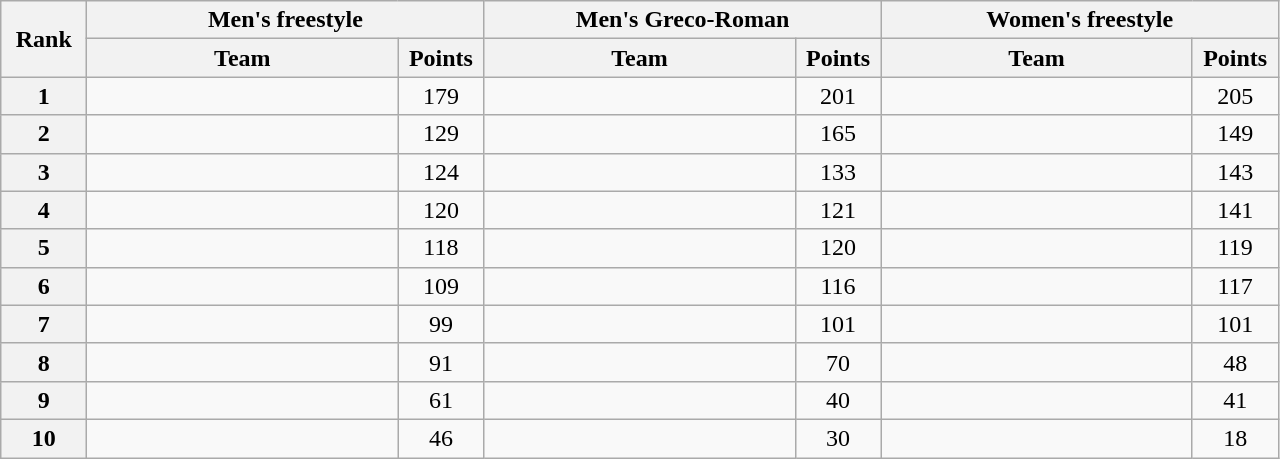<table class="wikitable" style="text-align:center;">
<tr>
<th width=50 rowspan="2">Rank</th>
<th colspan="2">Men's freestyle</th>
<th colspan="2">Men's Greco-Roman</th>
<th colspan="2">Women's freestyle</th>
</tr>
<tr>
<th width=200>Team</th>
<th width=50>Points</th>
<th width=200>Team</th>
<th width=50>Points</th>
<th width=200>Team</th>
<th width=50>Points</th>
</tr>
<tr>
<th>1</th>
<td align=left></td>
<td>179</td>
<td align=left></td>
<td>201</td>
<td align=left></td>
<td>205</td>
</tr>
<tr>
<th>2</th>
<td align=left></td>
<td>129</td>
<td align=left></td>
<td>165</td>
<td align=left></td>
<td>149</td>
</tr>
<tr>
<th>3</th>
<td align=left></td>
<td>124</td>
<td align=left></td>
<td>133</td>
<td align=left></td>
<td>143</td>
</tr>
<tr>
<th>4</th>
<td align=left></td>
<td>120</td>
<td align=left></td>
<td>121</td>
<td align=left></td>
<td>141</td>
</tr>
<tr>
<th>5</th>
<td align=left></td>
<td>118</td>
<td align=left></td>
<td>120</td>
<td align=left></td>
<td>119</td>
</tr>
<tr>
<th>6</th>
<td align=left></td>
<td>109</td>
<td align=left></td>
<td>116</td>
<td align=left></td>
<td>117</td>
</tr>
<tr>
<th>7</th>
<td align=left></td>
<td>99</td>
<td align=left></td>
<td>101</td>
<td align=left></td>
<td>101</td>
</tr>
<tr>
<th>8</th>
<td align=left></td>
<td>91</td>
<td align=left></td>
<td>70</td>
<td align=left></td>
<td>48</td>
</tr>
<tr>
<th>9</th>
<td align=left></td>
<td>61</td>
<td align=left></td>
<td>40</td>
<td align=left></td>
<td>41</td>
</tr>
<tr>
<th>10</th>
<td align=left></td>
<td>46</td>
<td align=left></td>
<td>30</td>
<td align=left></td>
<td>18</td>
</tr>
</table>
